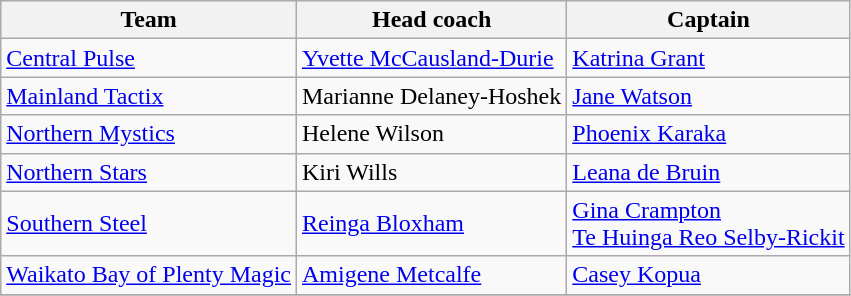<table class="wikitable collapsible">
<tr>
<th>Team</th>
<th>Head coach</th>
<th>Captain</th>
</tr>
<tr>
<td><a href='#'>Central Pulse</a></td>
<td><a href='#'>Yvette McCausland-Durie</a></td>
<td><a href='#'>Katrina Grant</a></td>
</tr>
<tr>
<td><a href='#'>Mainland Tactix</a></td>
<td>Marianne Delaney-Hoshek</td>
<td><a href='#'>Jane Watson</a></td>
</tr>
<tr>
<td><a href='#'>Northern Mystics</a></td>
<td>Helene Wilson</td>
<td><a href='#'>Phoenix Karaka</a></td>
</tr>
<tr>
<td><a href='#'>Northern Stars</a></td>
<td>Kiri Wills</td>
<td><a href='#'>Leana de Bruin</a></td>
</tr>
<tr>
<td><a href='#'>Southern Steel</a></td>
<td><a href='#'>Reinga Bloxham</a></td>
<td><a href='#'>Gina Crampton</a><br><a href='#'>Te Huinga Reo Selby-Rickit</a></td>
</tr>
<tr>
<td><a href='#'>Waikato Bay of Plenty Magic</a></td>
<td><a href='#'>Amigene Metcalfe</a></td>
<td><a href='#'>Casey Kopua</a></td>
</tr>
<tr>
</tr>
</table>
